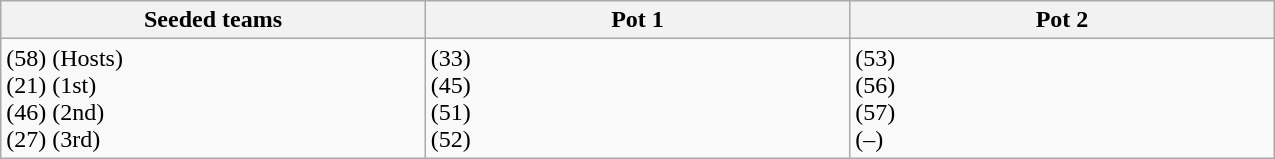<table class="wikitable" width=850>
<tr>
<th width=25%>Seeded teams</th>
<th width=25%>Pot 1</th>
<th width=25%>Pot 2</th>
</tr>
<tr>
<td valign=top> (58) (Hosts) <br>  (21) (1st) <br>  (46) (2nd) <br>  (27) (3rd)</td>
<td valign=top> (33) <br>  (45) <br>  (51) <br>  (52)</td>
<td valign=top> (53) <br>  (56) <br>  (57) <br>  (–)</td>
</tr>
</table>
